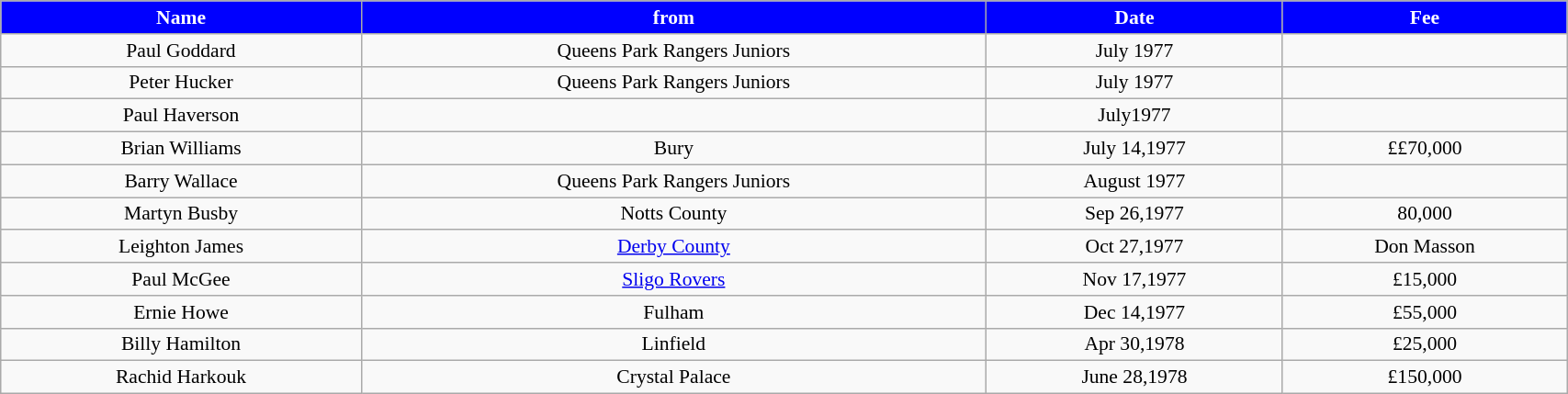<table class="wikitable" style="text-align:center; font-size:90%; width:90%;">
<tr>
<th style="background:#0000FF; color:#FFFFFF; text-align:center;"><strong>Name</strong></th>
<th style="background:#0000FF; color:#FFFFFF; text-align:center;">from</th>
<th style="background:#0000FF; color:#FFFFFF; text-align:center;">Date</th>
<th style="background:#0000FF; color:#FFFFFF; text-align:center;">Fee</th>
</tr>
<tr>
<td>Paul Goddard</td>
<td>Queens Park Rangers Juniors</td>
<td>July 1977</td>
<td></td>
</tr>
<tr>
<td>Peter Hucker</td>
<td>Queens Park Rangers Juniors</td>
<td>July 1977</td>
<td></td>
</tr>
<tr>
<td>Paul Haverson</td>
<td></td>
<td>July1977</td>
<td></td>
</tr>
<tr>
<td>Brian Williams</td>
<td>Bury</td>
<td>July 14,1977</td>
<td>££70,000</td>
</tr>
<tr>
<td>Barry Wallace</td>
<td>Queens Park Rangers Juniors</td>
<td>August 1977</td>
<td></td>
</tr>
<tr>
<td>Martyn Busby</td>
<td>Notts County</td>
<td>Sep 26,1977</td>
<td>80,000</td>
</tr>
<tr>
<td>Leighton James</td>
<td><a href='#'>Derby County</a></td>
<td>Oct 27,1977</td>
<td>Don Masson</td>
</tr>
<tr>
<td>Paul McGee</td>
<td><a href='#'>Sligo Rovers</a></td>
<td>Nov 17,1977</td>
<td>£15,000</td>
</tr>
<tr>
<td>Ernie Howe</td>
<td>Fulham</td>
<td>Dec 14,1977</td>
<td>£55,000</td>
</tr>
<tr>
<td>Billy Hamilton</td>
<td>Linfield</td>
<td>Apr 30,1978</td>
<td>£25,000</td>
</tr>
<tr>
<td>Rachid Harkouk</td>
<td>Crystal Palace</td>
<td>June 28,1978</td>
<td>£150,000</td>
</tr>
</table>
